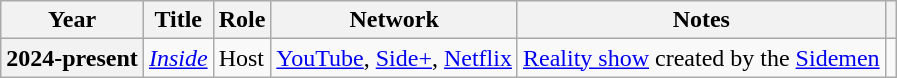<table class="wikitable sortable plainrowheaders">
<tr>
<th scope="col">Year</th>
<th scope="col">Title</th>
<th scope="col">Role</th>
<th scope="col">Network</th>
<th scope="col" class="unsortable">Notes</th>
<th scope="col" class="unsortable"></th>
</tr>
<tr>
<th scope="row">2024-present</th>
<td scope="row"><em><a href='#'>Inside</a></em></td>
<td>Host</td>
<td><a href='#'>YouTube</a>, <a href='#'>Side+</a>, <a href='#'>Netflix</a></td>
<td><a href='#'>Reality show</a> created by the <a href='#'>Sidemen</a></td>
<td style="text-align:center;"></td>
</tr>
</table>
